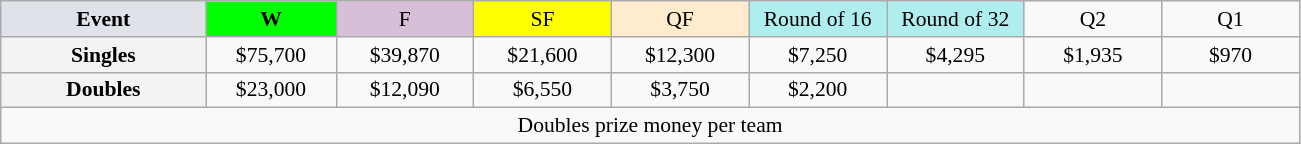<table class=wikitable style=font-size:90%;text-align:center>
<tr>
<td style="width:130px; background:#dfe2e9;"><strong>Event</strong></td>
<td style="width:80px; background:lime;"><strong>W</strong></td>
<td style="width:85px; background:thistle;">F</td>
<td style="width:85px; background:#ff0;">SF</td>
<td style="width:85px; background:#ffebcd;">QF</td>
<td style="width:85px; background:#afeeee;">Round of 16</td>
<td style="width:85px; background:#afeeee;">Round of 32</td>
<td width=85>Q2</td>
<td width=85>Q1</td>
</tr>
<tr>
<td style="background:#f3f3f3;"><strong>Singles</strong></td>
<td>$75,700</td>
<td>$39,870</td>
<td>$21,600</td>
<td>$12,300</td>
<td>$7,250</td>
<td>$4,295</td>
<td>$1,935</td>
<td>$970</td>
</tr>
<tr>
<td style="background:#f3f3f3;"><strong>Doubles</strong></td>
<td>$23,000</td>
<td>$12,090</td>
<td>$6,550</td>
<td>$3,750</td>
<td>$2,200</td>
<td></td>
<td></td>
<td></td>
</tr>
<tr>
<td colspan=9>Doubles prize money per team</td>
</tr>
</table>
